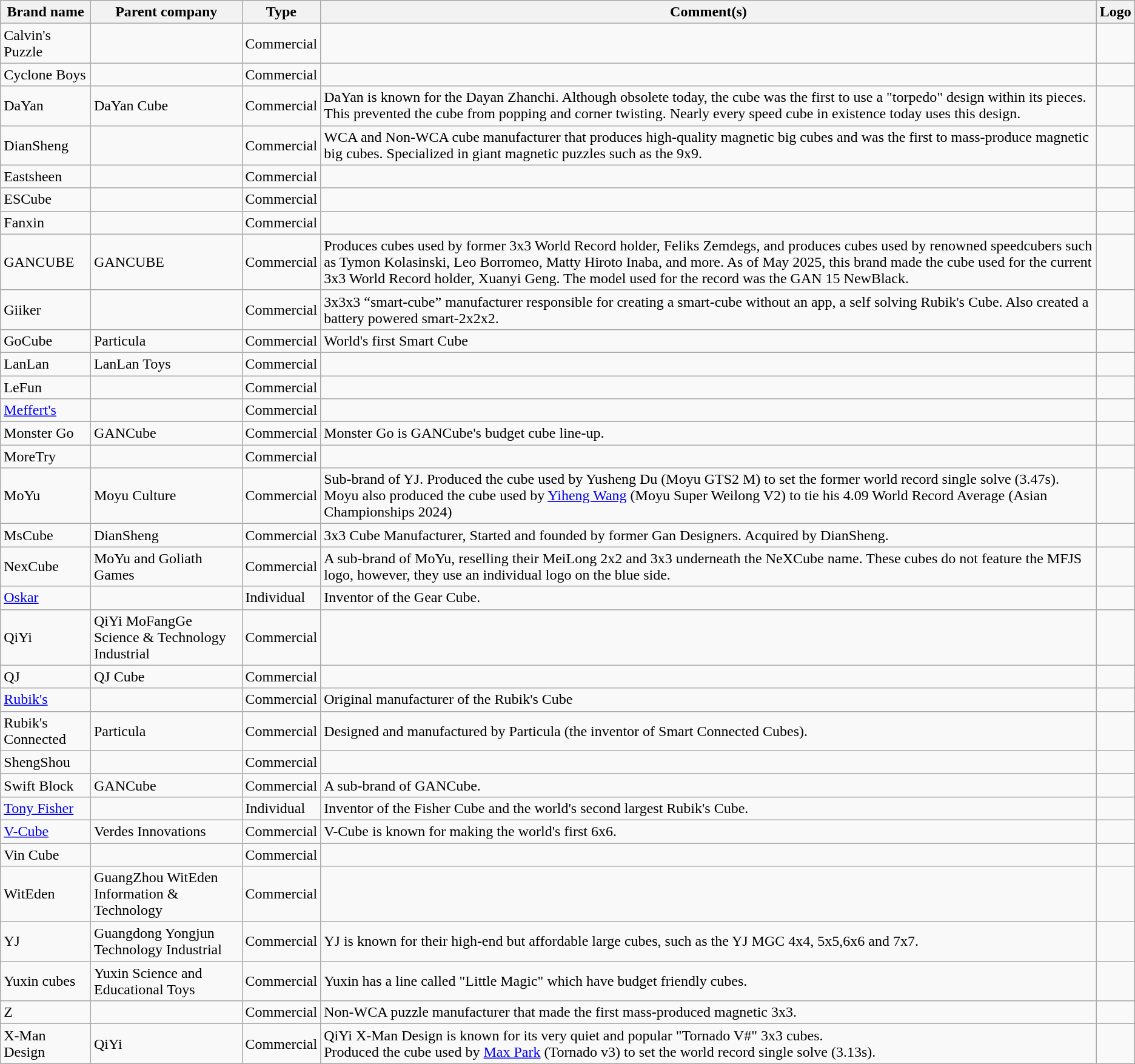<table class="wikitable sortable">
<tr>
<th>Brand name</th>
<th>Parent company</th>
<th>Type</th>
<th>Comment(s)</th>
<th>Logo</th>
</tr>
<tr>
<td>Calvin's Puzzle</td>
<td></td>
<td>Commercial</td>
<td></td>
<td></td>
</tr>
<tr>
<td>Cyclone Boys</td>
<td></td>
<td>Commercial</td>
<td></td>
<td></td>
</tr>
<tr>
<td>DaYan</td>
<td>DaYan Cube</td>
<td>Commercial</td>
<td>DaYan is known for the Dayan Zhanchi. Although obsolete today, the cube was the first to use a "torpedo" design within its pieces. This prevented the cube from popping and corner twisting. Nearly every speed cube in existence today uses this design.</td>
<td></td>
</tr>
<tr>
<td>DianSheng</td>
<td></td>
<td>Commercial</td>
<td>WCA and Non-WCA cube manufacturer that produces high-quality magnetic big cubes and was the first to mass-produce magnetic big cubes. Specialized in giant magnetic puzzles such as the 9x9.</td>
<td></td>
</tr>
<tr>
<td>Eastsheen</td>
<td></td>
<td>Commercial</td>
<td></td>
<td></td>
</tr>
<tr>
<td>ESCube</td>
<td></td>
<td>Commercial</td>
<td></td>
<td></td>
</tr>
<tr>
<td>Fanxin</td>
<td></td>
<td>Commercial</td>
<td></td>
<td></td>
</tr>
<tr>
<td>GANCUBE</td>
<td>GANCUBE</td>
<td>Commercial</td>
<td>Produces cubes used by former 3x3 World Record holder, Feliks Zemdegs, and produces cubes used by renowned speedcubers such as Tymon Kolasinski, Leo Borromeo, Matty Hiroto Inaba, and more. As of May 2025, this brand made the cube used for the current 3x3 World Record holder, Xuanyi Geng. The model used for the record was the GAN 15 NewBlack.</td>
<td></td>
</tr>
<tr>
<td>Giiker</td>
<td></td>
<td>Commercial</td>
<td>3x3x3 “smart-cube” manufacturer responsible for creating a smart-cube without an app, a self solving Rubik's Cube. Also created a battery powered smart-2x2x2.</td>
<td></td>
</tr>
<tr>
<td>GoCube</td>
<td>Particula</td>
<td>Commercial</td>
<td>World's first Smart Cube</td>
<td></td>
</tr>
<tr>
<td>LanLan</td>
<td>LanLan Toys</td>
<td>Commercial</td>
<td></td>
<td></td>
</tr>
<tr>
<td>LeFun</td>
<td></td>
<td>Commercial</td>
<td></td>
<td></td>
</tr>
<tr>
<td><a href='#'>Meffert's</a></td>
<td></td>
<td>Commercial</td>
<td></td>
<td></td>
</tr>
<tr>
<td>Monster Go</td>
<td>GANCube</td>
<td>Commercial</td>
<td>Monster Go is GANCube's budget cube line-up.</td>
<td></td>
</tr>
<tr>
<td>MoreTry</td>
<td></td>
<td>Commercial</td>
<td></td>
<td></td>
</tr>
<tr>
<td>MoYu</td>
<td>Moyu Culture</td>
<td>Commercial</td>
<td>Sub-brand of YJ. Produced the cube used by Yusheng Du (Moyu GTS2 M) to set the former world record single solve (3.47s).  Moyu also produced the cube used by <a href='#'>Yiheng Wang</a> (Moyu Super Weilong V2) to tie his 4.09 World Record Average (Asian Championships 2024) </td>
<td></td>
</tr>
<tr>
<td>MsCube</td>
<td>DianSheng</td>
<td>Commercial</td>
<td>3x3 Cube Manufacturer, Started and founded by former Gan Designers. Acquired by DianSheng.</td>
<td></td>
</tr>
<tr>
<td>NexCube</td>
<td>MoYu and Goliath Games</td>
<td>Commercial</td>
<td>A sub-brand of MoYu, reselling their MeiLong 2x2 and 3x3 underneath the NeXCube name. These cubes do not feature the MFJS logo, however, they use an individual logo on the blue side.</td>
<td></td>
</tr>
<tr>
<td><a href='#'>Oskar</a></td>
<td></td>
<td>Individual</td>
<td>Inventor of the Gear Cube.</td>
<td></td>
</tr>
<tr>
<td>QiYi</td>
<td>QiYi MoFangGe Science & Technology Industrial</td>
<td>Commercial</td>
<td></td>
<td></td>
</tr>
<tr>
<td>QJ</td>
<td>QJ Cube</td>
<td>Commercial</td>
<td></td>
<td></td>
</tr>
<tr>
<td><a href='#'>Rubik's</a></td>
<td></td>
<td>Commercial</td>
<td>Original manufacturer of the Rubik's Cube</td>
<td></td>
</tr>
<tr>
<td>Rubik's Connected</td>
<td>Particula</td>
<td>Commercial</td>
<td>Designed and manufactured by Particula (the inventor of Smart Connected Cubes).</td>
<td></td>
</tr>
<tr>
<td>ShengShou</td>
<td></td>
<td>Commercial</td>
<td></td>
<td></td>
</tr>
<tr>
<td>Swift Block</td>
<td>GANCube</td>
<td>Commercial</td>
<td>A sub-brand of GANCube.</td>
<td></td>
</tr>
<tr>
<td><a href='#'>Tony Fisher</a></td>
<td></td>
<td>Individual</td>
<td>Inventor of the Fisher Cube and the world's second largest Rubik's Cube.</td>
<td></td>
</tr>
<tr>
<td><a href='#'>V-Cube</a></td>
<td>Verdes Innovations</td>
<td>Commercial</td>
<td>V-Cube is known for making the world's first 6x6.</td>
<td></td>
</tr>
<tr>
<td>Vin Cube</td>
<td></td>
<td>Commercial</td>
<td></td>
<td></td>
</tr>
<tr>
<td>WitEden</td>
<td>GuangZhou WitEden Information & Technology</td>
<td>Commercial</td>
<td></td>
<td></td>
</tr>
<tr>
<td>YJ</td>
<td>Guangdong Yongjun Technology Industrial</td>
<td>Commercial</td>
<td>YJ is known for their high-end but affordable large cubes, such as the YJ MGC 4x4, 5x5,6x6 and 7x7.</td>
<td></td>
</tr>
<tr>
<td>Yuxin cubes</td>
<td>Yuxin Science and Educational Toys</td>
<td>Commercial</td>
<td>Yuxin has a line called "Little Magic" which have budget friendly cubes.</td>
<td></td>
</tr>
<tr>
<td>Z</td>
<td></td>
<td>Commercial</td>
<td>Non-WCA puzzle manufacturer that made the first mass-produced magnetic 3x3.</td>
<td></td>
</tr>
<tr>
<td>X-Man Design</td>
<td>QiYi</td>
<td>Commercial</td>
<td>QiYi X-Man Design is known for its very quiet and popular "Tornado V#" 3x3 cubes.<br>Produced the cube used by <a href='#'>Max Park</a> (Tornado v3) to set the world record single solve (3.13s).</td>
<td></td>
</tr>
</table>
